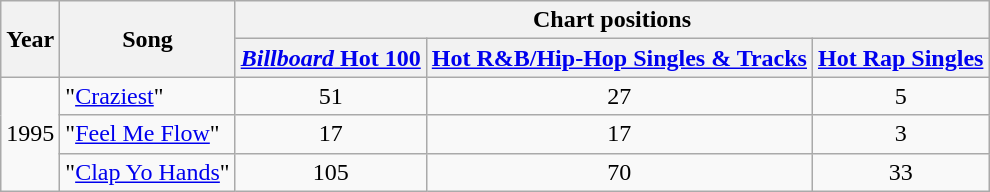<table class="wikitable">
<tr>
<th rowspan="2">Year</th>
<th rowspan="2">Song</th>
<th colspan="3">Chart positions</th>
</tr>
<tr>
<th><a href='#'><em>Billboard</em> Hot 100</a></th>
<th><a href='#'>Hot R&B/Hip-Hop Singles & Tracks</a></th>
<th><a href='#'>Hot Rap Singles</a></th>
</tr>
<tr>
<td rowspan="3">1995</td>
<td>"<a href='#'>Craziest</a>"</td>
<td align="center">51</td>
<td align="center">27</td>
<td align="center">5</td>
</tr>
<tr>
<td>"<a href='#'>Feel Me Flow</a>"</td>
<td align="center">17</td>
<td align="center">17</td>
<td align="center">3</td>
</tr>
<tr>
<td>"<a href='#'>Clap Yo Hands</a>"</td>
<td align="center">105</td>
<td align="center">70</td>
<td align="center">33</td>
</tr>
</table>
